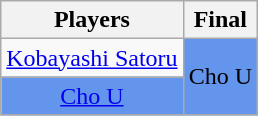<table class="wikitable" style="text-align:center;">
<tr>
<th>Players</th>
<th colspan="2">Final</th>
</tr>
<tr ---->
<td><a href='#'>Kobayashi Satoru</a></td>
<td rowspan="2" bgcolor="#6495ED">Cho U</td>
</tr>
<tr ---->
<td bgcolor="#6495ED"><a href='#'>Cho U</a></td>
</tr>
</table>
